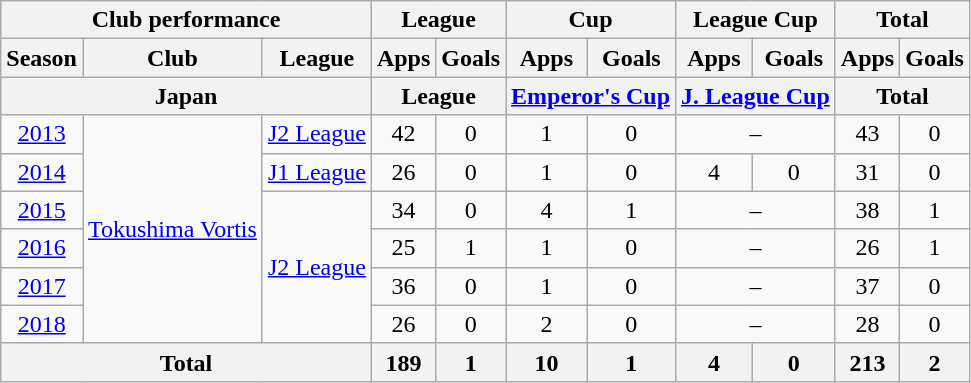<table class="wikitable" style="text-align:center;">
<tr>
<th colspan=3>Club performance</th>
<th colspan=2>League</th>
<th colspan=2>Cup</th>
<th colspan=2>League Cup</th>
<th colspan=2>Total</th>
</tr>
<tr>
<th>Season</th>
<th>Club</th>
<th>League</th>
<th>Apps</th>
<th>Goals</th>
<th>Apps</th>
<th>Goals</th>
<th>Apps</th>
<th>Goals</th>
<th>Apps</th>
<th>Goals</th>
</tr>
<tr>
<th colspan=3>Japan</th>
<th colspan=2>League</th>
<th colspan=2><a href='#'>Emperor's Cup</a></th>
<th colspan=2><a href='#'>J. League Cup</a></th>
<th colspan=2>Total</th>
</tr>
<tr>
<td><a href='#'>2013</a></td>
<td rowspan="6"><a href='#'>Tokushima Vortis</a></td>
<td><a href='#'>J2 League</a></td>
<td>42</td>
<td>0</td>
<td>1</td>
<td>0</td>
<td colspan="2">–</td>
<td>43</td>
<td>0</td>
</tr>
<tr>
<td><a href='#'>2014</a></td>
<td><a href='#'>J1 League</a></td>
<td>26</td>
<td>0</td>
<td>1</td>
<td>0</td>
<td>4</td>
<td>0</td>
<td>31</td>
<td>0</td>
</tr>
<tr>
<td><a href='#'>2015</a></td>
<td rowspan="4"><a href='#'>J2 League</a></td>
<td>34</td>
<td>0</td>
<td>4</td>
<td>1</td>
<td colspan="2">–</td>
<td>38</td>
<td>1</td>
</tr>
<tr>
<td><a href='#'>2016</a></td>
<td>25</td>
<td>1</td>
<td>1</td>
<td>0</td>
<td colspan="2">–</td>
<td>26</td>
<td>1</td>
</tr>
<tr>
<td><a href='#'>2017</a></td>
<td>36</td>
<td>0</td>
<td>1</td>
<td>0</td>
<td colspan="2">–</td>
<td>37</td>
<td>0</td>
</tr>
<tr>
<td><a href='#'>2018</a></td>
<td>26</td>
<td>0</td>
<td>2</td>
<td>0</td>
<td colspan="2">–</td>
<td>28</td>
<td>0</td>
</tr>
<tr>
<th colspan=3>Total</th>
<th>189</th>
<th>1</th>
<th>10</th>
<th>1</th>
<th>4</th>
<th>0</th>
<th>213</th>
<th>2</th>
</tr>
</table>
